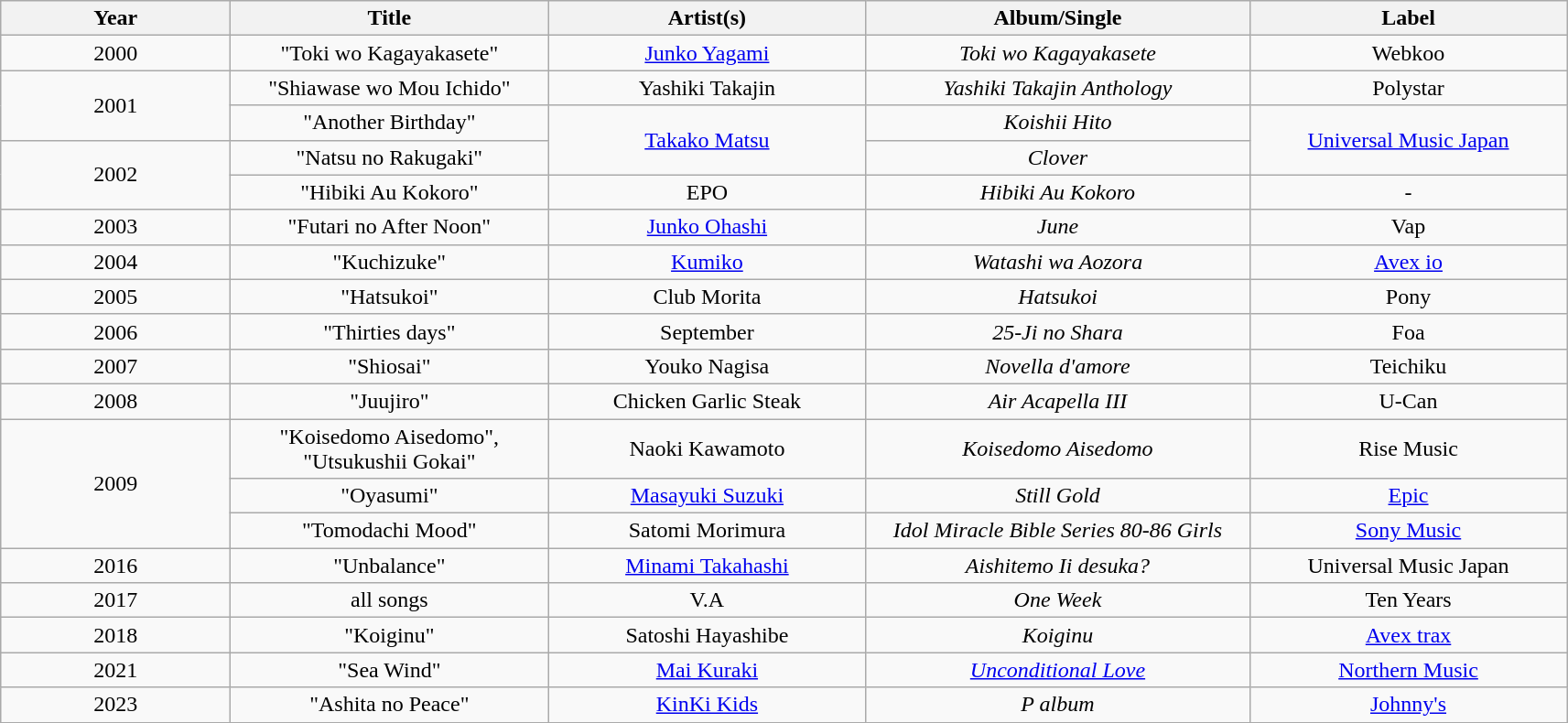<table class="wikitable plainrowheaders" style="text-align:center;">
<tr>
<th scope="col" style="width:10em;">Year</th>
<th scope="col" style="width:14em;">Title</th>
<th scope="col" style="width:14em;">Artist(s)</th>
<th scope="col" style="width:17em;">Album/Single</th>
<th scope="col" style="width:14em;">Label</th>
</tr>
<tr>
<td>2000</td>
<td scope="row">"Toki wo Kagayakasete"</td>
<td><a href='#'>Junko Yagami</a></td>
<td><em>Toki wo Kagayakasete</em></td>
<td>Webkoo</td>
</tr>
<tr>
<td rowspan="2">2001</td>
<td scope="row">"Shiawase wo Mou Ichido"</td>
<td>Yashiki Takajin</td>
<td><em>Yashiki Takajin Anthology</em></td>
<td>Polystar</td>
</tr>
<tr>
<td scope="row">"Another Birthday"</td>
<td rowspan="2"><a href='#'>Takako Matsu</a></td>
<td><em>Koishii Hito</em></td>
<td rowspan="2"><a href='#'>Universal Music Japan</a></td>
</tr>
<tr>
<td rowspan="2">2002</td>
<td scope="row">"Natsu no Rakugaki"</td>
<td><em>Clover</em></td>
</tr>
<tr>
<td scope="row">"Hibiki Au Kokoro"</td>
<td>EPO</td>
<td><em>Hibiki Au Kokoro</em></td>
<td>-</td>
</tr>
<tr>
<td>2003</td>
<td scope="row">"Futari no After Noon"</td>
<td><a href='#'>Junko Ohashi</a></td>
<td><em>June</em></td>
<td>Vap</td>
</tr>
<tr>
<td>2004</td>
<td scope="row">"Kuchizuke"</td>
<td><a href='#'>Kumiko</a></td>
<td><em>Watashi wa Aozora</em></td>
<td><a href='#'>Avex io</a></td>
</tr>
<tr>
<td>2005</td>
<td scope="row">"Hatsukoi"</td>
<td>Club Morita</td>
<td><em>Hatsukoi</em></td>
<td>Pony</td>
</tr>
<tr>
<td>2006</td>
<td scope="row">"Thirties days"</td>
<td>September</td>
<td><em>25-Ji no Shara</em></td>
<td>Foa</td>
</tr>
<tr>
<td>2007</td>
<td scope="row">"Shiosai"</td>
<td>Youko Nagisa</td>
<td><em>Novella d'amore</em></td>
<td>Teichiku</td>
</tr>
<tr>
<td>2008</td>
<td scope="row">"Juujiro"</td>
<td>Chicken Garlic Steak</td>
<td><em>Air Acapella III</em></td>
<td>U-Can</td>
</tr>
<tr>
<td rowspan="3">2009</td>
<td scope="row">"Koisedomo Aisedomo", "Utsukushii Gokai"</td>
<td>Naoki Kawamoto</td>
<td><em>Koisedomo Aisedomo</em></td>
<td>Rise Music</td>
</tr>
<tr>
<td scope="row">"Oyasumi"</td>
<td><a href='#'>Masayuki Suzuki</a></td>
<td><em>Still Gold</em></td>
<td><a href='#'>Epic</a></td>
</tr>
<tr>
<td scope="row">"Tomodachi Mood"</td>
<td>Satomi Morimura</td>
<td><em>Idol Miracle Bible Series 80-86 Girls</em></td>
<td><a href='#'>Sony Music</a></td>
</tr>
<tr>
<td>2016</td>
<td scope="row">"Unbalance"</td>
<td><a href='#'>Minami Takahashi</a></td>
<td><em>Aishitemo Ii desuka?</em></td>
<td>Universal Music Japan</td>
</tr>
<tr>
<td>2017</td>
<td scope="row">all songs</td>
<td>V.A</td>
<td><em>One Week</em></td>
<td>Ten Years</td>
</tr>
<tr>
<td>2018</td>
<td scope="row">"Koiginu"</td>
<td>Satoshi Hayashibe</td>
<td><em>Koiginu</em></td>
<td><a href='#'>Avex trax</a></td>
</tr>
<tr>
<td>2021</td>
<td scope="row">"Sea Wind"</td>
<td><a href='#'>Mai Kuraki</a></td>
<td><em><a href='#'>Unconditional Love</a></em></td>
<td><a href='#'>Northern Music</a></td>
</tr>
<tr>
<td>2023</td>
<td scope="row">"Ashita no Peace"</td>
<td><a href='#'>KinKi Kids</a></td>
<td><em>P album</em></td>
<td><a href='#'>Johnny's</a></td>
</tr>
<tr>
</tr>
</table>
